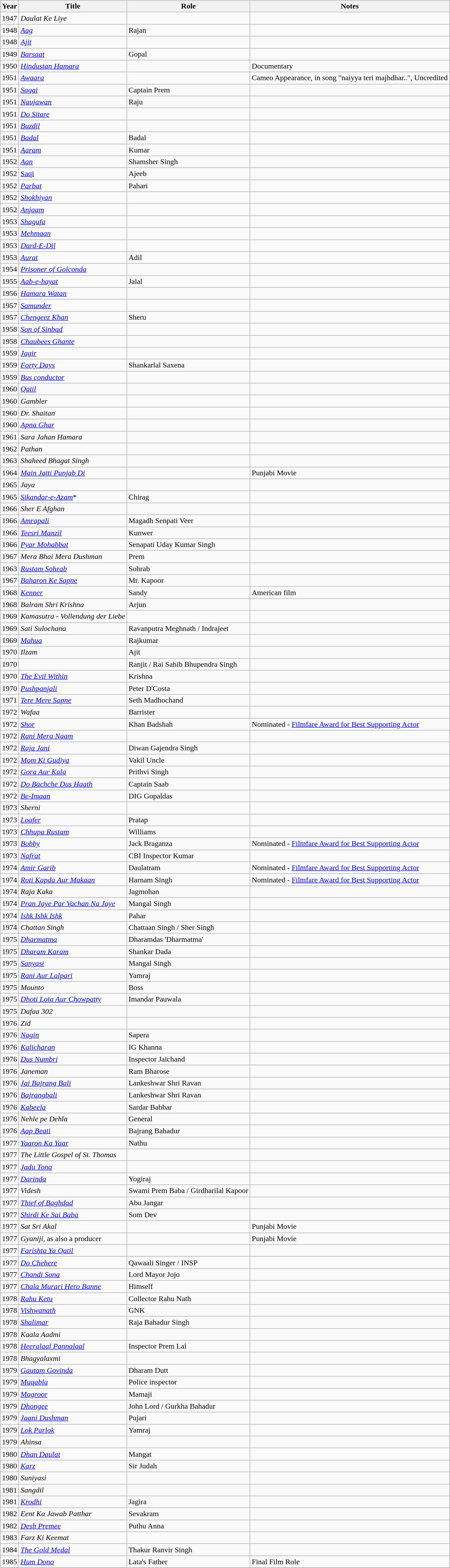<table class=wikitable>
<tr>
<th>Year</th>
<th>Title</th>
<th>Role</th>
<th>Notes</th>
</tr>
<tr>
<td>1947</td>
<td><em>Daulat Ke Liye</em></td>
<td></td>
<td></td>
</tr>
<tr>
<td>1948</td>
<td><em><a href='#'>Aag</a></em></td>
<td>Rajan</td>
<td></td>
</tr>
<tr>
<td>1948</td>
<td><em><a href='#'>Ajit</a></em></td>
<td></td>
<td></td>
</tr>
<tr>
<td>1949</td>
<td><em><a href='#'>Barsaat</a></em></td>
<td>Gopal</td>
<td></td>
</tr>
<tr>
<td>1950</td>
<td><em><a href='#'>Hindustan Hamara</a></em></td>
<td></td>
<td>Documentary</td>
</tr>
<tr>
<td>1951</td>
<td><em><a href='#'>Awaara</a></em></td>
<td></td>
<td>Cameo Appearance, in song "naiyya teri majhdhar..", Uncredited</td>
</tr>
<tr>
<td>1951</td>
<td><em><a href='#'>Sagai</a></em></td>
<td>Captain Prem</td>
<td></td>
</tr>
<tr>
<td>1951</td>
<td><em><a href='#'>Naujawan</a></em></td>
<td>Raju</td>
<td></td>
</tr>
<tr>
<td>1951</td>
<td><em><a href='#'>Do Sitare</a></em></td>
<td></td>
<td></td>
</tr>
<tr>
<td>1951</td>
<td><em><a href='#'>Buzdil</a></em></td>
<td></td>
<td></td>
</tr>
<tr>
<td>1951</td>
<td><em><a href='#'>Badal</a></em></td>
<td>Badal</td>
<td></td>
</tr>
<tr>
<td>1951</td>
<td><em><a href='#'>Aaram</a></em></td>
<td>Kumar</td>
<td></td>
</tr>
<tr>
<td>1952</td>
<td><em><a href='#'>Aan</a></em></td>
<td>Shamsher Singh</td>
<td></td>
</tr>
<tr>
<td>1952</td>
<td><a href='#'>Saqi</a></td>
<td>Ajeeb</td>
<td></td>
</tr>
<tr>
<td>1952</td>
<td><em><a href='#'>Parbat</a></em></td>
<td>Pahari</td>
<td></td>
</tr>
<tr>
<td>1952</td>
<td><em><a href='#'>Shokhiyan</a></em></td>
<td></td>
<td></td>
</tr>
<tr>
<td>1952</td>
<td><em><a href='#'>Anjaam</a></em></td>
<td></td>
<td></td>
</tr>
<tr>
<td>1953</td>
<td><em><a href='#'>Shagufa</a></em></td>
<td></td>
<td></td>
</tr>
<tr>
<td>1953</td>
<td><em><a href='#'>Mehmaan</a></em></td>
<td></td>
<td></td>
</tr>
<tr>
<td>1953</td>
<td><em><a href='#'>Dard-E-Dil</a></em></td>
<td></td>
<td></td>
</tr>
<tr>
<td>1953</td>
<td><em><a href='#'>Aurat</a></em></td>
<td>Adil</td>
<td></td>
</tr>
<tr>
<td>1954</td>
<td><em><a href='#'>Prisoner of Golconda</a></em></td>
<td></td>
<td></td>
</tr>
<tr>
<td>1955</td>
<td><em><a href='#'>Aab-e-hayat</a></em></td>
<td>Jalal</td>
<td></td>
</tr>
<tr>
<td>1956</td>
<td><em><a href='#'>Hamara Watan</a></em></td>
<td></td>
<td></td>
</tr>
<tr>
<td>1957</td>
<td><em><a href='#'>Samunder</a></em></td>
<td></td>
<td></td>
</tr>
<tr>
<td>1957</td>
<td><em><a href='#'>Chengeez Khan</a></em></td>
<td>Sheru</td>
<td></td>
</tr>
<tr>
<td>1958</td>
<td><em><a href='#'>Son of Sinbad</a></em></td>
<td></td>
<td></td>
</tr>
<tr>
<td>1958</td>
<td><em><a href='#'>Chaubees Ghante</a></em></td>
<td></td>
<td></td>
</tr>
<tr>
<td>1959</td>
<td><em><a href='#'>Jagir</a></em></td>
<td></td>
<td></td>
</tr>
<tr>
<td>1959</td>
<td><em><a href='#'>Forty Days</a></em></td>
<td>Shankarlal Saxena</td>
<td></td>
</tr>
<tr>
<td>1959</td>
<td><em><a href='#'>Bus conductor</a></em></td>
<td></td>
<td></td>
</tr>
<tr>
<td>1960</td>
<td><em><a href='#'>Qatil</a></em></td>
<td></td>
<td></td>
</tr>
<tr>
<td>1960</td>
<td><em>Gambler</em></td>
<td></td>
<td></td>
</tr>
<tr>
<td>1960</td>
<td><em>Dr. Shaitan</em></td>
<td></td>
<td></td>
</tr>
<tr>
<td>1960</td>
<td><em><a href='#'>Apna Ghar</a></em></td>
<td></td>
<td></td>
</tr>
<tr>
<td>1961</td>
<td><em>Sara Jahan Hamara</em></td>
<td></td>
<td></td>
</tr>
<tr>
<td>1962</td>
<td><em>Pathan</em></td>
<td></td>
<td></td>
</tr>
<tr>
<td>1963</td>
<td><em>Shaheed Bhagat Singh</em></td>
<td></td>
<td></td>
</tr>
<tr>
<td>1964</td>
<td><em><a href='#'>Main Jatti Punjab Di</a></em></td>
<td></td>
<td>Punjabi Movie</td>
</tr>
<tr>
<td>1965</td>
<td><em>Jaya</em></td>
<td></td>
<td></td>
</tr>
<tr>
<td>1965</td>
<td><em><a href='#'>Sikandar-e-Azam</a></em>*</td>
<td>Chirag</td>
<td></td>
</tr>
<tr>
<td>1966</td>
<td><em>Sher E Afghan</em></td>
<td></td>
<td></td>
</tr>
<tr>
<td>1966</td>
<td><em><a href='#'>Amrapali</a></em></td>
<td>Magadh Senpati Veer</td>
<td></td>
</tr>
<tr>
<td>1966</td>
<td><em><a href='#'>Teesri Manzil</a></em></td>
<td>Kunwer</td>
<td></td>
</tr>
<tr>
<td>1966</td>
<td><em><a href='#'>Pyar Mohabbat</a></em></td>
<td>Senapati Uday Kumar Singh</td>
<td></td>
</tr>
<tr>
<td>1967</td>
<td><em>Mera Bhai Mera Dushman</em></td>
<td>Prem</td>
<td></td>
</tr>
<tr>
<td>1963</td>
<td><em><a href='#'>Rustam Sohrab</a></em></td>
<td>Sohrab</td>
<td></td>
</tr>
<tr>
<td>1967</td>
<td><em><a href='#'>Baharon Ke Sapne</a></em></td>
<td>Mr. Kapoor</td>
<td></td>
</tr>
<tr>
<td>1968</td>
<td><em><a href='#'>Kenner</a></em></td>
<td>Sandy</td>
<td>American film</td>
</tr>
<tr>
<td>1968</td>
<td><em>Balram Shri Krishna</em></td>
<td>Arjun</td>
<td></td>
</tr>
<tr>
<td>1969</td>
<td><em>Kamasutra - Vollendung der Liebe</em></td>
<td></td>
<td></td>
</tr>
<tr>
<td>1969</td>
<td><em>Sati Sulochana</em></td>
<td>Ravanputra Meghnath / Indrajeet</td>
<td></td>
</tr>
<tr>
<td>1969</td>
<td><em><a href='#'>Mahua</a></em></td>
<td>Rajkumar</td>
<td></td>
</tr>
<tr>
<td>1970</td>
<td><em>Ilzam</em></td>
<td>Ajit</td>
<td></td>
</tr>
<tr>
<td>1970</td>
<td></td>
<td>Ranjit / Rai Sahib Bhupendra Singh</td>
<td></td>
</tr>
<tr>
<td>1970</td>
<td><em><a href='#'>The Evil Within</a></em></td>
<td>Krishna</td>
<td></td>
</tr>
<tr>
<td>1970</td>
<td><em><a href='#'>Pushpanjali</a></em></td>
<td>Peter D'Costa</td>
<td></td>
</tr>
<tr>
<td>1971</td>
<td><em><a href='#'>Tere Mere Sapne</a></em></td>
<td>Seth Madhochand</td>
<td></td>
</tr>
<tr>
<td>1972</td>
<td><em>Wafaa</em></td>
<td>Barrister</td>
<td></td>
</tr>
<tr>
<td>1972</td>
<td><em><a href='#'>Shor</a></em></td>
<td>Khan Badshah</td>
<td>Nominated - <a href='#'>Filmfare Award for Best Supporting Actor</a></td>
</tr>
<tr>
<td>1972</td>
<td><em><a href='#'>Rani Mera Naam</a></em></td>
<td></td>
<td></td>
</tr>
<tr>
<td>1972</td>
<td><em><a href='#'>Raja Jani</a></em></td>
<td>Diwan Gajendra Singh</td>
<td></td>
</tr>
<tr>
<td>1972</td>
<td><em><a href='#'>Mom Ki Gudiya</a></em></td>
<td>Vakil Uncle</td>
<td></td>
</tr>
<tr>
<td>1972</td>
<td><em><a href='#'>Gora Aur Kala</a></em></td>
<td>Prithvi Singh</td>
<td></td>
</tr>
<tr>
<td>1972</td>
<td><em><a href='#'>Do Bachche Dus Haath</a></em></td>
<td>Captain Saab</td>
<td></td>
</tr>
<tr>
<td>1972</td>
<td><em><a href='#'>Be-Imaan</a></em></td>
<td>DIG Gopaldas</td>
<td></td>
</tr>
<tr>
<td>1973</td>
<td><em>Sherni</em></td>
<td></td>
<td></td>
</tr>
<tr>
<td>1973</td>
<td><em><a href='#'>Loafer</a></em></td>
<td>Pratap</td>
<td></td>
</tr>
<tr>
<td>1973</td>
<td><em><a href='#'>Chhupa Rustam</a></em></td>
<td>Williams</td>
<td></td>
</tr>
<tr>
<td>1973</td>
<td><em><a href='#'>Bobby</a></em></td>
<td>Jack Braganza</td>
<td>Nominated - <a href='#'>Filmfare Award for Best Supporting Actor</a></td>
</tr>
<tr>
<td>1973</td>
<td><em><a href='#'>Nafrat</a></em></td>
<td>CBI Inspector Kumar</td>
<td></td>
</tr>
<tr>
<td>1974</td>
<td><em><a href='#'>Amir Garib</a></em></td>
<td>Daulatram</td>
<td>Nominated - <a href='#'>Filmfare Award for Best Supporting Actor</a></td>
</tr>
<tr>
<td>1974</td>
<td><em><a href='#'>Roti Kapda Aur Makaan</a></em></td>
<td>Harnam Singh</td>
<td>Nominated - <a href='#'>Filmfare Award for Best Supporting Actor</a></td>
</tr>
<tr>
<td>1974</td>
<td><em>Raja Kaka</em></td>
<td>Jagmohan</td>
<td></td>
</tr>
<tr>
<td>1974</td>
<td><em><a href='#'>Pran Jaye Par Vachan Na Jaye</a></em></td>
<td>Mangal Singh</td>
<td></td>
</tr>
<tr>
<td>1974</td>
<td><em><a href='#'>Ishk Ishk Ishk</a></em></td>
<td>Pahar</td>
<td></td>
</tr>
<tr>
<td>1974</td>
<td><em>Chattan Singh</em></td>
<td>Chattaan Singh / Sher Singh</td>
<td></td>
</tr>
<tr>
<td>1975</td>
<td><em><a href='#'>Dharmatma</a></em></td>
<td>Dharamdas 'Dharmatma'</td>
<td></td>
</tr>
<tr>
<td>1975</td>
<td><em><a href='#'>Dharam Karam</a></em></td>
<td>Shankar Dada</td>
<td></td>
</tr>
<tr>
<td>1975</td>
<td><em><a href='#'>Sanyasi</a></em></td>
<td>Mangal Singh</td>
<td></td>
</tr>
<tr>
<td>1975</td>
<td><em><a href='#'>Rani Aur Lalpari</a></em></td>
<td>Yamraj</td>
<td></td>
</tr>
<tr>
<td>1975</td>
<td><em>Mounto</em></td>
<td>Boss</td>
<td></td>
</tr>
<tr>
<td>1975</td>
<td><em><a href='#'>Dhoti Lota Aur Chowpatty</a></em></td>
<td>Imandar Pauwala</td>
<td></td>
</tr>
<tr>
<td>1975</td>
<td><em>Dafaa 302</em></td>
<td></td>
<td></td>
</tr>
<tr>
<td>1976</td>
<td><em>Zid</em></td>
<td></td>
<td></td>
</tr>
<tr>
<td>1976</td>
<td><em><a href='#'>Nagin</a></em></td>
<td>Sapera</td>
<td></td>
</tr>
<tr>
<td>1976</td>
<td><em><a href='#'>Kalicharan</a></em></td>
<td>IG Khanna</td>
<td></td>
</tr>
<tr>
<td>1976</td>
<td><em><a href='#'>Dus Numbri</a></em></td>
<td>Inspector Jaichand</td>
<td></td>
</tr>
<tr>
<td>1976</td>
<td><em>Janeman</em></td>
<td>Ram Bharose</td>
<td></td>
</tr>
<tr>
<td>1976</td>
<td><em><a href='#'>Jai Bajrang Bali</a></em></td>
<td>Lankeshwar Shri Ravan</td>
<td></td>
</tr>
<tr>
<td>1976</td>
<td><em><a href='#'>Bajrangbali</a></em></td>
<td>Lankeshwar Shri Ravan</td>
<td></td>
</tr>
<tr>
<td>1976</td>
<td><em><a href='#'>Kabeela</a></em></td>
<td>Sardar Babbar</td>
<td></td>
</tr>
<tr>
<td>1976</td>
<td><em>Nehle pe Dehla</em></td>
<td>General</td>
<td></td>
</tr>
<tr>
<td>1976</td>
<td><em><a href='#'>Aap Beati</a></em></td>
<td>Bajrang Bahadur</td>
<td></td>
</tr>
<tr>
<td>1977</td>
<td><em><a href='#'>Yaaron Ka Yaar</a></em></td>
<td>Nathu</td>
<td></td>
</tr>
<tr>
<td>1977</td>
<td><em>The Little Gospel of St. Thomas</em></td>
<td></td>
<td></td>
</tr>
<tr>
<td>1977</td>
<td><em><a href='#'>Jadu Tona</a></em></td>
<td></td>
<td></td>
</tr>
<tr>
<td>1977</td>
<td><em><a href='#'>Darinda</a></em></td>
<td>Yogiraj</td>
<td></td>
</tr>
<tr>
<td>1977</td>
<td><em>Videsh</em></td>
<td>Swami Prem Baba / Girdharilal Kapoor</td>
<td></td>
</tr>
<tr>
<td>1977</td>
<td><em><a href='#'>Thief of Baghdad</a></em></td>
<td>Abu Jangar</td>
<td></td>
</tr>
<tr>
<td>1977</td>
<td><em><a href='#'>Shirdi Ke Sai Baba</a></em></td>
<td>Som Dev</td>
<td></td>
</tr>
<tr>
<td>1977</td>
<td><em>Sat Sri Akal</em></td>
<td></td>
<td>Punjabi Movie</td>
</tr>
<tr>
<td>1977</td>
<td><em>Gyaniji</em>, as also a producer</td>
<td></td>
<td>Punjabi Movie</td>
</tr>
<tr>
<td>1977</td>
<td><em><a href='#'>Farishta Ya Qatil</a></em></td>
<td></td>
<td></td>
</tr>
<tr>
<td>1977</td>
<td><em><a href='#'>Do Chehere</a></em></td>
<td>Qawaali Singer / INSP</td>
<td></td>
</tr>
<tr>
<td>1977</td>
<td><em><a href='#'>Chandi Sona</a></em></td>
<td>Lord Mayor Jojo</td>
<td></td>
</tr>
<tr>
<td>1977</td>
<td><em><a href='#'>Chala Murari Hero Banne</a></em></td>
<td>Himself</td>
<td></td>
</tr>
<tr>
<td>1978</td>
<td><em><a href='#'>Rahu Ketu</a></em></td>
<td>Collector Rahu Nath</td>
<td></td>
</tr>
<tr>
<td>1978</td>
<td><em><a href='#'>Vishwanath</a></em></td>
<td>GNK</td>
<td></td>
</tr>
<tr>
<td>1978</td>
<td><em><a href='#'>Shalimar</a></em></td>
<td>Raja Bahadur Singh</td>
<td></td>
</tr>
<tr>
<td>1978</td>
<td><em>Kaala Aadmi</em></td>
<td></td>
<td></td>
</tr>
<tr>
<td>1978</td>
<td><em><a href='#'>Heeralaal Pannalaal</a></em></td>
<td>Inspector Prem Lal</td>
<td></td>
</tr>
<tr>
<td>1978</td>
<td><em>Bhagyalaxmi</em></td>
<td></td>
<td></td>
</tr>
<tr>
<td>1979</td>
<td><em><a href='#'>Gautam Govinda</a></em></td>
<td>Dharam Dutt</td>
<td></td>
</tr>
<tr>
<td>1979</td>
<td><em><a href='#'>Muqabla</a></em></td>
<td>Police inspector</td>
<td></td>
</tr>
<tr>
<td>1979</td>
<td><em><a href='#'>Magroor</a></em></td>
<td>Mamaji</td>
<td></td>
</tr>
<tr>
<td>1979</td>
<td><em><a href='#'>Dhongee</a></em></td>
<td>John Lord / Gurkha Bahadur</td>
<td></td>
</tr>
<tr>
<td>1979</td>
<td><em><a href='#'>Jaani Dushman</a></em></td>
<td>Pujari</td>
<td></td>
</tr>
<tr>
<td>1979</td>
<td><em><a href='#'>Lok Parlok</a></em></td>
<td>Yamraj</td>
<td></td>
</tr>
<tr>
<td>1979</td>
<td><em>Ahinsa</em></td>
<td></td>
<td></td>
</tr>
<tr>
<td>1980</td>
<td><em><a href='#'>Dhan Daulat</a></em></td>
<td>Mangat</td>
<td></td>
</tr>
<tr>
<td>1980</td>
<td><em><a href='#'>Karz</a></em></td>
<td>Sir Judah</td>
<td></td>
</tr>
<tr>
<td>1980</td>
<td><em>Suniyasi</em></td>
<td></td>
<td></td>
</tr>
<tr>
<td>1981</td>
<td><em>Sangdil</em></td>
<td></td>
<td></td>
</tr>
<tr>
<td>1981</td>
<td><em><a href='#'>Krodhi</a></em></td>
<td>Jagira</td>
<td></td>
</tr>
<tr>
<td>1982</td>
<td><em>Eent Ka Jawab Patthar</em></td>
<td>Sevakram</td>
<td></td>
</tr>
<tr>
<td>1982</td>
<td><em><a href='#'>Desh Premee</a></em></td>
<td>Puthu Anna</td>
<td></td>
</tr>
<tr>
<td>1983</td>
<td><em>Farz Ki Keemat</em></td>
<td></td>
<td></td>
</tr>
<tr>
<td>1984</td>
<td><em><a href='#'>The Gold Medal</a></em></td>
<td>Thakur Ranvir Singh</td>
<td></td>
</tr>
<tr>
<td>1985</td>
<td><em><a href='#'>Hum Dono</a></em></td>
<td>Lata's Father</td>
<td>Final Film Role</td>
</tr>
<tr>
</tr>
</table>
